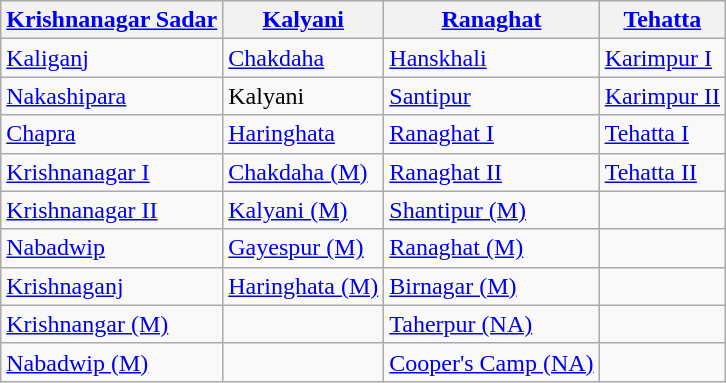<table class="wikitable">
<tr>
<th><a href='#'>Krishnanagar Sadar</a></th>
<th><a href='#'>Kalyani</a></th>
<th><a href='#'>Ranaghat</a></th>
<th><a href='#'>Tehatta</a></th>
</tr>
<tr>
<td><a href='#'>Kaliganj</a></td>
<td><a href='#'>Chakdaha</a></td>
<td><a href='#'>Hanskhali</a></td>
<td><a href='#'>Karimpur I</a></td>
</tr>
<tr>
<td><a href='#'>Nakashipara</a></td>
<td>Kalyani</td>
<td><a href='#'>Santipur</a></td>
<td><a href='#'>Karimpur II</a></td>
</tr>
<tr>
<td><a href='#'>Chapra</a></td>
<td><a href='#'>Haringhata</a></td>
<td><a href='#'>Ranaghat I</a></td>
<td><a href='#'>Tehatta I</a></td>
</tr>
<tr>
<td><a href='#'>Krishnanagar I</a></td>
<td><a href='#'>Chakdaha (M)</a></td>
<td><a href='#'>Ranaghat II</a></td>
<td><a href='#'>Tehatta II</a></td>
</tr>
<tr>
<td><a href='#'>Krishnanagar II</a></td>
<td><a href='#'>Kalyani (M)</a></td>
<td><a href='#'>Shantipur (M)</a></td>
<td></td>
</tr>
<tr>
<td><a href='#'>Nabadwip</a></td>
<td><a href='#'>Gayespur (M)</a></td>
<td><a href='#'>Ranaghat (M)</a></td>
<td></td>
</tr>
<tr>
<td><a href='#'>Krishnaganj</a></td>
<td><a href='#'>Haringhata (M)</a></td>
<td><a href='#'>Birnagar (M)</a></td>
<td></td>
</tr>
<tr>
<td><a href='#'>Krishnangar (M)</a></td>
<td></td>
<td><a href='#'>Taherpur (NA)</a></td>
<td></td>
</tr>
<tr>
<td><a href='#'>Nabadwip (M)</a></td>
<td></td>
<td><a href='#'>Cooper's Camp (NA)</a></td>
<td></td>
</tr>
</table>
